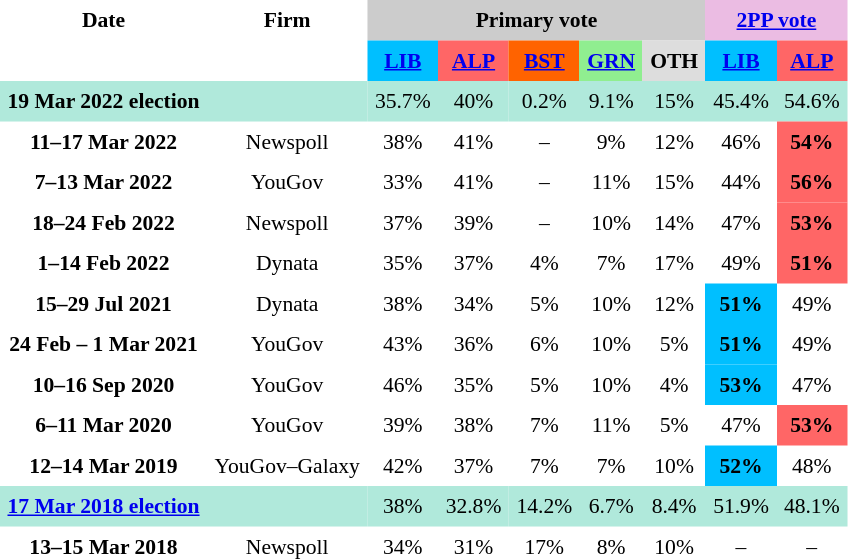<table class="toccolours" cellpadding="5" cellspacing="0" style="float:left; margin-right:.5em; margin-top:.4em; font-size:90%; text-align:center">
<tr>
</tr>
<tr>
<th></th>
<th></th>
<th></th>
</tr>
<tr>
<th>Date</th>
<th>Firm</th>
<th style="background:#ccc" colspan=5>Primary vote</th>
<th style="background:#ebbce3" colspan="2"><a href='#'>2PP vote</a></th>
</tr>
<tr>
<th colspan=2></th>
<th style="background:#00bfff"><a href='#'>LIB</a></th>
<th style="background:#f66"><a href='#'>ALP</a></th>
<th style="background:#ff6300;"><a href='#'>BST</a></th>
<th style="background:#90ee90"><a href='#'>GRN</a></th>
<th style="background:#ddd;">OTH</th>
<th style="background:#00bfff"><a href='#'>LIB</a></th>
<th style="background:#f66"><a href='#'>ALP</a></th>
</tr>
<tr>
<th style="background:#b0e9db;">19 Mar 2022 election</th>
<td style="background:#b0e9db;"></td>
<td style="background:#b0e9db;">35.7%</td>
<td style="background:#b0e9db;">40%</td>
<td style="background:#b0e9db;">0.2%</td>
<td style="background:#b0e9db;">9.1%</td>
<td style="background:#b0e9db;">15%</td>
<td style="background:#b0e9db;">45.4%</td>
<td style="background:#b0e9db;">54.6%</td>
</tr>
<tr>
<th>11–17 Mar 2022</th>
<td>Newspoll</td>
<td>38%</td>
<td>41%</td>
<td>–</td>
<td>9%</td>
<td>12%</td>
<td>46%</td>
<th style="background:#f66;">54%</th>
</tr>
<tr>
<th>7–13 Mar 2022</th>
<td>YouGov</td>
<td>33%</td>
<td>41%</td>
<td>–</td>
<td>11%</td>
<td>15%</td>
<td>44%</td>
<th style="background:#f66;">56%</th>
</tr>
<tr>
<th>18–24 Feb 2022</th>
<td>Newspoll</td>
<td>37%</td>
<td>39%</td>
<td>–</td>
<td>10%</td>
<td>14%</td>
<td>47%</td>
<th style="background:#f66;">53%</th>
</tr>
<tr>
<th>1–14 Feb 2022</th>
<td>Dynata</td>
<td>35%</td>
<td>37%</td>
<td>4%</td>
<td>7%</td>
<td>17%</td>
<td>49%</td>
<th style="background:#f66;">51%</th>
</tr>
<tr>
<th>15–29 Jul 2021</th>
<td>Dynata</td>
<td>38%</td>
<td>34%</td>
<td>5%</td>
<td>10%</td>
<td>12%</td>
<th style="background:#00bfff;">51%</th>
<td>49%</td>
</tr>
<tr>
<th>24 Feb – 1 Mar 2021</th>
<td>YouGov</td>
<td>43%</td>
<td>36%</td>
<td>6%</td>
<td>10%</td>
<td>5%</td>
<th style="background:#00bfff;">51%</th>
<td>49%</td>
</tr>
<tr>
<th>10–16 Sep 2020</th>
<td>YouGov</td>
<td>46%</td>
<td>35%</td>
<td>5%</td>
<td>10%</td>
<td>4%</td>
<th style="background:#00bfff;">53%</th>
<td>47%</td>
</tr>
<tr>
<th>6–11 Mar 2020</th>
<td>YouGov</td>
<td>39%</td>
<td>38%</td>
<td>7%</td>
<td>11%</td>
<td>5%</td>
<td>47%</td>
<th style="background:#f66;">53%</th>
</tr>
<tr>
<th>12–14 Mar 2019</th>
<td style="text-align:left;">YouGov–Galaxy</td>
<td>42%</td>
<td>37%</td>
<td>7%</td>
<td>7%</td>
<td>10%</td>
<th style="background:#00bfff;">52%</th>
<td>48%</td>
</tr>
<tr>
<th style="background:#b0e9db;"><a href='#'>17 Mar 2018 election</a></th>
<td style="background:#b0e9db;"></td>
<td style="background:#b0e9db;">38%</td>
<td style="background:#b0e9db;">32.8%</td>
<td style="background:#b0e9db;">14.2%</td>
<td style="background:#b0e9db;">6.7%</td>
<td style="background:#b0e9db;">8.4%</td>
<td style="background:#b0e9db;">51.9%</td>
<td style="background:#b0e9db;">48.1%</td>
</tr>
<tr>
<th>13–15 Mar 2018</th>
<td>Newspoll</td>
<td>34%</td>
<td>31%</td>
<td>17%</td>
<td>8%</td>
<td>10%</td>
<td>–</td>
<td>–</td>
</tr>
</table>
